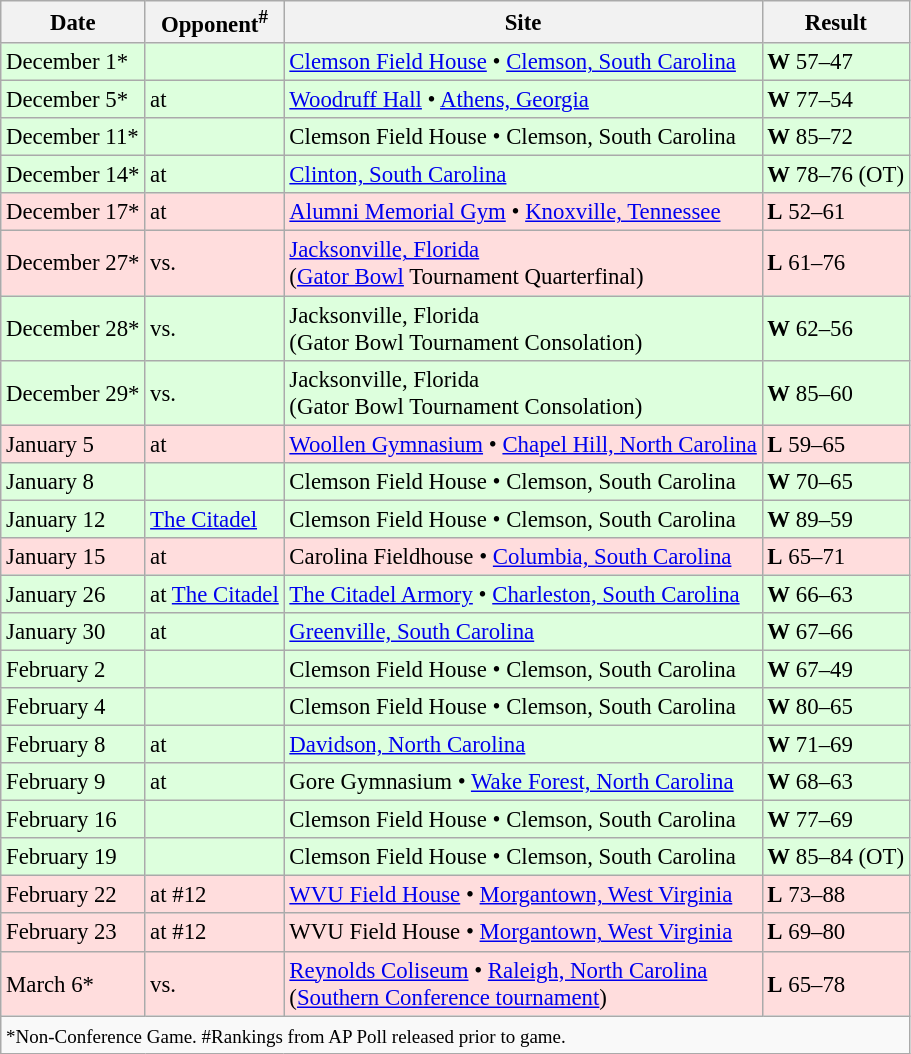<table class="wikitable" style="font-size:95%;">
<tr>
<th>Date</th>
<th>Opponent<sup>#</sup></th>
<th>Site</th>
<th>Result</th>
</tr>
<tr style="background: #ddffdd;">
<td>December 1*</td>
<td></td>
<td><a href='#'>Clemson Field House</a> • <a href='#'>Clemson, South Carolina</a></td>
<td><strong>W</strong> 57–47</td>
</tr>
<tr style="background: #ddffdd;">
<td>December 5*</td>
<td>at </td>
<td><a href='#'>Woodruff Hall</a> • <a href='#'>Athens, Georgia</a></td>
<td><strong>W</strong> 77–54</td>
</tr>
<tr style="background: #ddffdd;">
<td>December 11*</td>
<td></td>
<td>Clemson Field House • Clemson, South Carolina</td>
<td><strong>W</strong> 85–72</td>
</tr>
<tr style="background: #ddffdd;">
<td>December 14*</td>
<td>at </td>
<td><a href='#'>Clinton, South Carolina</a></td>
<td><strong>W</strong> 78–76 (OT)</td>
</tr>
<tr style="background: #ffdddd;">
<td>December 17*</td>
<td>at </td>
<td><a href='#'>Alumni Memorial Gym</a> • <a href='#'>Knoxville, Tennessee</a></td>
<td><strong>L</strong> 52–61</td>
</tr>
<tr style="background: #ffdddd;">
<td>December 27*</td>
<td>vs. </td>
<td><a href='#'>Jacksonville, Florida</a><br>(<a href='#'>Gator Bowl</a> Tournament Quarterfinal)</td>
<td><strong>L</strong> 61–76</td>
</tr>
<tr style="background: #ddffdd;">
<td>December 28*</td>
<td>vs. </td>
<td>Jacksonville, Florida<br>(Gator Bowl Tournament Consolation)</td>
<td><strong>W</strong> 62–56</td>
</tr>
<tr style="background: #ddffdd;">
<td>December 29*</td>
<td>vs. </td>
<td>Jacksonville, Florida<br>(Gator Bowl Tournament Consolation)</td>
<td><strong>W</strong> 85–60</td>
</tr>
<tr style="background: #ffdddd;">
<td>January 5</td>
<td>at </td>
<td><a href='#'>Woollen Gymnasium</a> • <a href='#'>Chapel Hill, North Carolina</a></td>
<td><strong>L</strong> 59–65</td>
</tr>
<tr style="background: #ddffdd;">
<td>January 8</td>
<td></td>
<td>Clemson Field House • Clemson, South Carolina</td>
<td><strong>W</strong> 70–65</td>
</tr>
<tr style="background: #ddffdd;">
<td>January 12</td>
<td><a href='#'>The Citadel</a></td>
<td>Clemson Field House • Clemson, South Carolina</td>
<td><strong>W</strong> 89–59</td>
</tr>
<tr style="background: #ffdddd;">
<td>January 15</td>
<td>at </td>
<td>Carolina Fieldhouse • <a href='#'>Columbia, South Carolina</a></td>
<td><strong>L</strong> 65–71</td>
</tr>
<tr style="background: #ddffdd;">
<td>January 26</td>
<td>at <a href='#'>The Citadel</a></td>
<td><a href='#'>The Citadel Armory</a> • <a href='#'>Charleston, South Carolina</a></td>
<td><strong>W</strong> 66–63</td>
</tr>
<tr style="background: #ddffdd;">
<td>January 30</td>
<td>at </td>
<td><a href='#'>Greenville, South Carolina</a></td>
<td><strong>W</strong> 67–66</td>
</tr>
<tr style="background: #ddffdd;">
<td>February 2</td>
<td></td>
<td>Clemson Field House • Clemson, South Carolina</td>
<td><strong>W</strong> 67–49</td>
</tr>
<tr style="background: #ddffdd;">
<td>February 4</td>
<td></td>
<td>Clemson Field House • Clemson, South Carolina</td>
<td><strong>W</strong> 80–65</td>
</tr>
<tr style="background: #ddffdd;">
<td>February 8</td>
<td>at </td>
<td><a href='#'>Davidson, North Carolina</a></td>
<td><strong>W</strong> 71–69</td>
</tr>
<tr style="background: #ddffdd;">
<td>February 9</td>
<td>at </td>
<td>Gore Gymnasium • <a href='#'>Wake Forest, North Carolina</a></td>
<td><strong>W</strong> 68–63</td>
</tr>
<tr style="background: #ddffdd;">
<td>February 16</td>
<td></td>
<td>Clemson Field House • Clemson, South Carolina</td>
<td><strong>W</strong> 77–69</td>
</tr>
<tr style="background: #ddffdd;">
<td>February 19</td>
<td></td>
<td>Clemson Field House • Clemson, South Carolina</td>
<td><strong>W</strong> 85–84 (OT)</td>
</tr>
<tr style="background: #ffdddd;">
<td>February 22</td>
<td>at #12 </td>
<td><a href='#'>WVU Field House</a> • <a href='#'>Morgantown, West Virginia</a></td>
<td><strong>L</strong> 73–88</td>
</tr>
<tr style="background: #ffdddd;">
<td>February 23</td>
<td>at #12 </td>
<td>WVU Field House • <a href='#'>Morgantown, West Virginia</a></td>
<td><strong>L</strong> 69–80</td>
</tr>
<tr style="background: #ffdddd;">
<td>March 6*</td>
<td>vs. </td>
<td><a href='#'>Reynolds Coliseum</a> • <a href='#'>Raleigh, North Carolina</a><br>(<a href='#'>Southern Conference tournament</a>)</td>
<td><strong>L</strong> 65–78</td>
</tr>
<tr style="background:#f9f9f9;">
<td colspan=4><small>*Non-Conference Game. #Rankings from AP Poll released prior to game.</small></td>
</tr>
</table>
